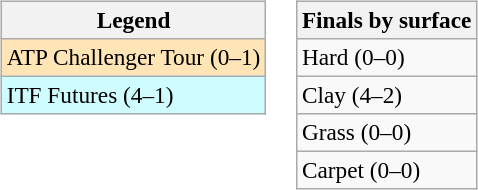<table>
<tr style="vertical-align:top">
<td><br><table class="wikitable" style=font-size:97%>
<tr>
<th>Legend</th>
</tr>
<tr style="background:moccasin;">
<td>ATP Challenger Tour (0–1)</td>
</tr>
<tr style="background:#cffcff;">
<td>ITF Futures (4–1)</td>
</tr>
</table>
</td>
<td><br><table class="wikitable" style=font-size:97%>
<tr>
<th>Finals by surface</th>
</tr>
<tr>
<td>Hard (0–0)</td>
</tr>
<tr>
<td>Clay (4–2)</td>
</tr>
<tr>
<td>Grass (0–0)</td>
</tr>
<tr>
<td>Carpet (0–0)</td>
</tr>
</table>
</td>
</tr>
</table>
